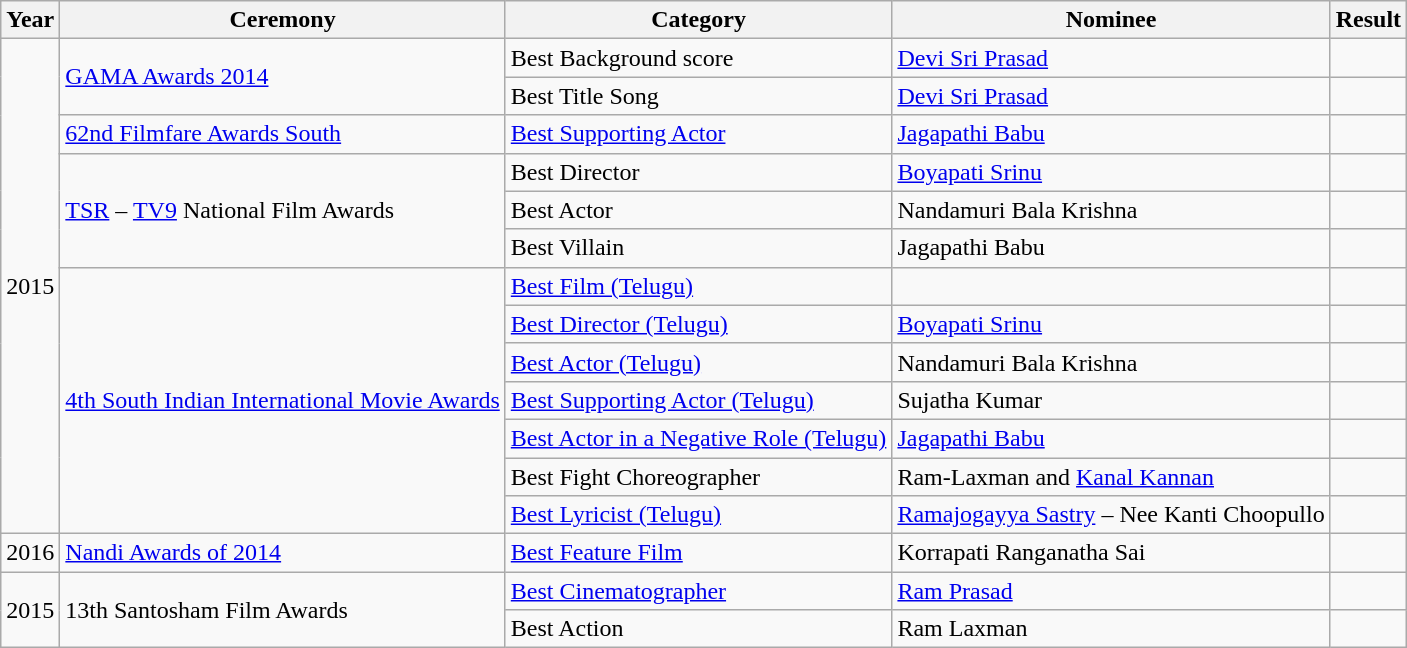<table class="wikitable">
<tr>
<th>Year</th>
<th>Ceremony</th>
<th>Category</th>
<th>Nominee</th>
<th>Result</th>
</tr>
<tr>
<td rowspan="13">2015</td>
<td rowspan="2"><a href='#'>GAMA Awards 2014</a></td>
<td>Best Background score</td>
<td><a href='#'>Devi Sri Prasad</a></td>
<td></td>
</tr>
<tr>
<td>Best Title Song</td>
<td><a href='#'>Devi Sri Prasad</a></td>
<td></td>
</tr>
<tr>
<td><a href='#'>62nd Filmfare Awards South</a></td>
<td><a href='#'>Best Supporting Actor</a></td>
<td><a href='#'>Jagapathi Babu</a></td>
<td></td>
</tr>
<tr>
<td rowspan="3"><a href='#'>TSR</a> – <a href='#'>TV9</a> National Film Awards</td>
<td>Best Director</td>
<td><a href='#'>Boyapati Srinu</a></td>
<td></td>
</tr>
<tr>
<td>Best Actor</td>
<td>Nandamuri Bala Krishna</td>
<td></td>
</tr>
<tr>
<td>Best Villain</td>
<td>Jagapathi Babu</td>
<td></td>
</tr>
<tr>
<td rowspan="7"><a href='#'>4th South Indian International Movie Awards</a></td>
<td><a href='#'>Best Film (Telugu)</a></td>
<td></td>
<td></td>
</tr>
<tr>
<td><a href='#'>Best Director (Telugu)</a></td>
<td><a href='#'>Boyapati Srinu</a></td>
<td></td>
</tr>
<tr>
<td><a href='#'>Best Actor (Telugu)</a></td>
<td>Nandamuri Bala Krishna</td>
<td></td>
</tr>
<tr>
<td><a href='#'>Best Supporting Actor (Telugu)</a></td>
<td>Sujatha Kumar</td>
<td></td>
</tr>
<tr>
<td><a href='#'>Best Actor in a Negative Role (Telugu)</a></td>
<td><a href='#'>Jagapathi Babu</a></td>
<td></td>
</tr>
<tr>
<td>Best Fight Choreographer</td>
<td>Ram-Laxman and <a href='#'>Kanal Kannan</a></td>
<td></td>
</tr>
<tr>
<td><a href='#'>Best Lyricist (Telugu)</a></td>
<td><a href='#'>Ramajogayya Sastry</a> –  Nee Kanti Choopullo</td>
<td></td>
</tr>
<tr>
<td>2016</td>
<td><a href='#'>Nandi Awards of 2014</a></td>
<td><a href='#'>Best Feature Film</a></td>
<td>Korrapati Ranganatha Sai</td>
<td></td>
</tr>
<tr>
<td rowspan="2">2015</td>
<td rowspan="2">13th Santosham Film Awards</td>
<td><a href='#'>Best Cinematographer</a></td>
<td><a href='#'>Ram Prasad</a></td>
<td></td>
</tr>
<tr>
<td>Best Action</td>
<td>Ram Laxman</td>
<td></td>
</tr>
</table>
